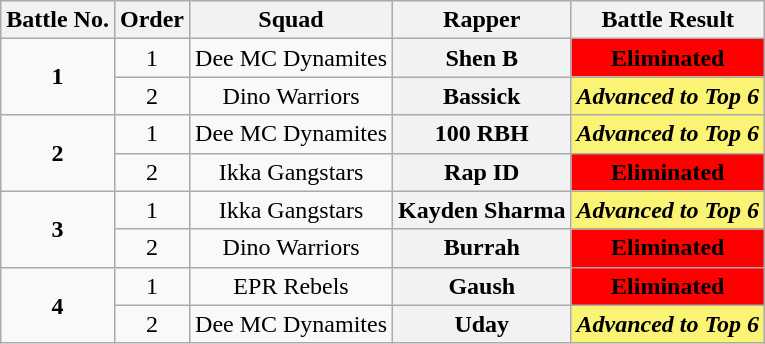<table class="wikitable sortable" style="text-align:center">
<tr>
<th>Battle No.</th>
<th>Order</th>
<th>Squad</th>
<th>Rapper</th>
<th>Battle Result</th>
</tr>
<tr>
<td rowspan="2"><strong>1</strong></td>
<td>1</td>
<td>Dee MC Dynamites</td>
<th>Shen B</th>
<td bgcolor="red"><strong>Eliminated</strong></td>
</tr>
<tr>
<td>2</td>
<td>Dino Warriors</td>
<th>Bassick</th>
<td bgcolor="#fbf373"><strong><em>Advanced to Top 6</em></strong></td>
</tr>
<tr>
<td rowspan="2"><strong>2</strong></td>
<td>1</td>
<td>Dee MC Dynamites</td>
<th>100 RBH</th>
<td bgcolor="#fbf373"><strong><em>Advanced to Top 6</em></strong></td>
</tr>
<tr>
<td>2</td>
<td>Ikka Gangstars</td>
<th>Rap ID</th>
<td bgcolor="red"><strong>Eliminated</strong></td>
</tr>
<tr>
<td rowspan="2"><strong>3</strong></td>
<td>1</td>
<td>Ikka Gangstars</td>
<th>Kayden Sharma</th>
<td bgcolor="#fbf373"><strong><em>Advanced to Top 6</em></strong></td>
</tr>
<tr>
<td>2</td>
<td>Dino Warriors</td>
<th>Burrah</th>
<td bgcolor="red"><strong>Eliminated</strong></td>
</tr>
<tr>
<td rowspan="2"><strong>4</strong></td>
<td>1</td>
<td>EPR Rebels</td>
<th>Gaush</th>
<td bgcolor="red"><strong>Eliminated</strong></td>
</tr>
<tr>
<td>2</td>
<td>Dee MC Dynamites</td>
<th>Uday</th>
<td bgcolor="#fbf373"><strong><em>Advanced to Top 6</em></strong></td>
</tr>
</table>
